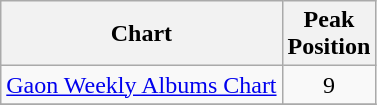<table class="wikitable">
<tr>
<th>Chart</th>
<th>Peak<br>Position</th>
</tr>
<tr>
<td><a href='#'>Gaon Weekly Albums Chart</a></td>
<td align="center">9</td>
</tr>
<tr>
</tr>
</table>
